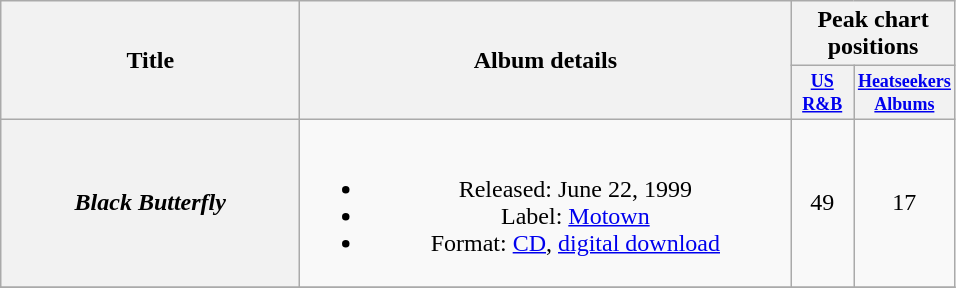<table class="wikitable plainrowheaders" style="text-align:center;">
<tr>
<th scope="col" rowspan="2" style="width:12em;">Title</th>
<th scope="col" rowspan="2" style="width:20em;">Album details</th>
<th scope="col" colspan="2">Peak chart positions</th>
</tr>
<tr>
<th style="width:3em;font-size:75%"><a href='#'>US R&B</a></th>
<th style="width:3em;font-size:75%"><a href='#'>Heatseekers Albums</a></th>
</tr>
<tr>
<th scope="row"><em>Black Butterfly</em></th>
<td><br><ul><li>Released: June 22, 1999</li><li>Label: <a href='#'>Motown</a></li><li>Format: <a href='#'>CD</a>, <a href='#'>digital download</a></li></ul></td>
<td>49</td>
<td>17</td>
</tr>
<tr>
</tr>
</table>
